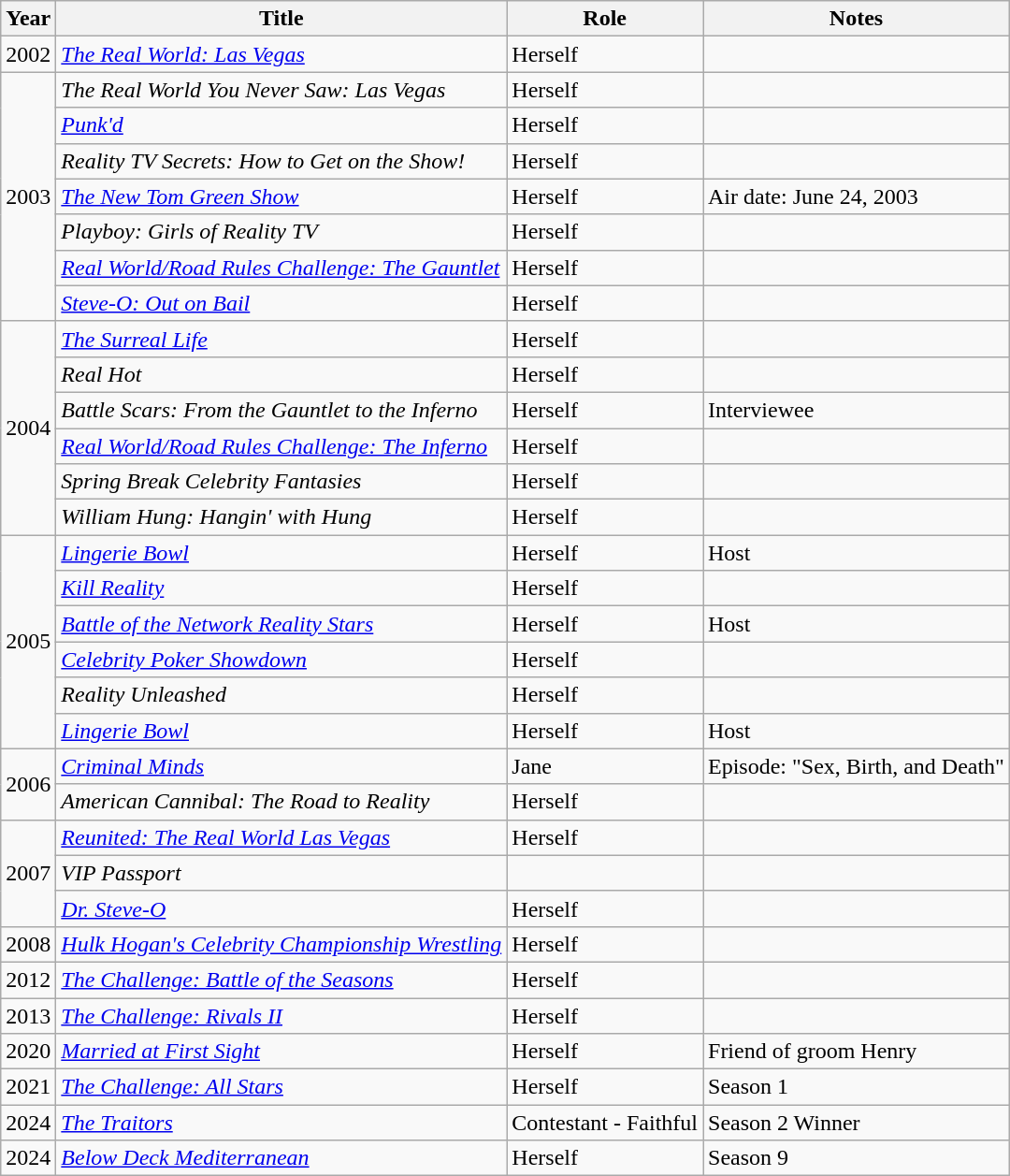<table class="wikitable sortable">
<tr>
<th>Year</th>
<th>Title</th>
<th>Role</th>
<th>Notes</th>
</tr>
<tr>
<td>2002</td>
<td><em><a href='#'>The Real World: Las Vegas</a></em></td>
<td>Herself</td>
<td></td>
</tr>
<tr>
<td rowspan=7>2003</td>
<td><em>The Real World You Never Saw: Las Vegas</em></td>
<td>Herself</td>
<td></td>
</tr>
<tr>
<td><em><a href='#'>Punk'd</a></em></td>
<td>Herself</td>
<td></td>
</tr>
<tr>
<td><em>Reality TV Secrets: How to Get on the Show!</em></td>
<td>Herself</td>
<td></td>
</tr>
<tr>
<td><em><a href='#'>The New Tom Green Show</a></em></td>
<td>Herself</td>
<td>Air date: June 24, 2003</td>
</tr>
<tr>
<td><em>Playboy: Girls of Reality TV</em></td>
<td>Herself</td>
<td></td>
</tr>
<tr>
<td><em><a href='#'>Real World/Road Rules Challenge: The Gauntlet</a></em></td>
<td>Herself</td>
<td></td>
</tr>
<tr>
<td><em><a href='#'>Steve-O: Out on Bail</a></em></td>
<td>Herself</td>
<td></td>
</tr>
<tr>
<td rowspan=6>2004</td>
<td><em><a href='#'>The Surreal Life</a></em></td>
<td>Herself</td>
<td></td>
</tr>
<tr>
<td><em>Real Hot</em></td>
<td>Herself</td>
<td></td>
</tr>
<tr>
<td><em>Battle Scars: From the Gauntlet to the Inferno</em></td>
<td>Herself</td>
<td>Interviewee</td>
</tr>
<tr>
<td><em><a href='#'>Real World/Road Rules Challenge: The Inferno</a></em></td>
<td>Herself</td>
<td></td>
</tr>
<tr>
<td><em>Spring Break Celebrity Fantasies</em></td>
<td>Herself</td>
<td></td>
</tr>
<tr>
<td><em>William Hung: Hangin' with Hung</em></td>
<td>Herself</td>
<td></td>
</tr>
<tr>
<td rowspan=6>2005</td>
<td><em><a href='#'>Lingerie Bowl</a></em></td>
<td>Herself</td>
<td>Host</td>
</tr>
<tr>
<td><em><a href='#'>Kill Reality</a></em></td>
<td>Herself</td>
<td></td>
</tr>
<tr>
<td><em><a href='#'>Battle of the Network Reality Stars</a></em></td>
<td>Herself</td>
<td>Host</td>
</tr>
<tr>
<td><em><a href='#'>Celebrity Poker Showdown</a></em></td>
<td>Herself</td>
<td></td>
</tr>
<tr>
<td><em>Reality Unleashed</em></td>
<td>Herself</td>
<td></td>
</tr>
<tr>
<td><em><a href='#'>Lingerie Bowl</a></em></td>
<td>Herself</td>
<td>Host</td>
</tr>
<tr>
<td rowspan=2>2006</td>
<td><em><a href='#'>Criminal Minds</a></em></td>
<td>Jane</td>
<td>Episode: "Sex, Birth, and Death"</td>
</tr>
<tr>
<td><em>American Cannibal: The Road to Reality</em></td>
<td>Herself</td>
<td></td>
</tr>
<tr>
<td rowspan=3>2007</td>
<td><em><a href='#'>Reunited: The Real World Las Vegas</a></em></td>
<td>Herself</td>
<td></td>
</tr>
<tr>
<td><em>VIP Passport</em></td>
<td></td>
<td></td>
</tr>
<tr>
<td><em><a href='#'>Dr. Steve-O</a></em></td>
<td>Herself</td>
<td></td>
</tr>
<tr>
<td>2008</td>
<td><em><a href='#'>Hulk Hogan's Celebrity Championship Wrestling</a></em></td>
<td>Herself</td>
<td></td>
</tr>
<tr>
<td>2012</td>
<td><em><a href='#'>The Challenge: Battle of the Seasons</a></em></td>
<td>Herself</td>
<td></td>
</tr>
<tr>
<td>2013</td>
<td><em><a href='#'>The Challenge: Rivals II</a></em></td>
<td>Herself</td>
<td></td>
</tr>
<tr>
<td>2020</td>
<td><em><a href='#'>Married at First Sight</a></em></td>
<td>Herself</td>
<td>Friend of groom Henry</td>
</tr>
<tr>
<td>2021</td>
<td><em><a href='#'>The Challenge: All Stars</a></em></td>
<td>Herself</td>
<td>Season 1</td>
</tr>
<tr>
<td>2024</td>
<td><em><a href='#'>The Traitors</a></em></td>
<td>Contestant - Faithful</td>
<td>Season 2 Winner</td>
</tr>
<tr>
<td>2024</td>
<td><em><a href='#'>Below Deck Mediterranean</a></em></td>
<td>Herself</td>
<td>Season 9</td>
</tr>
</table>
